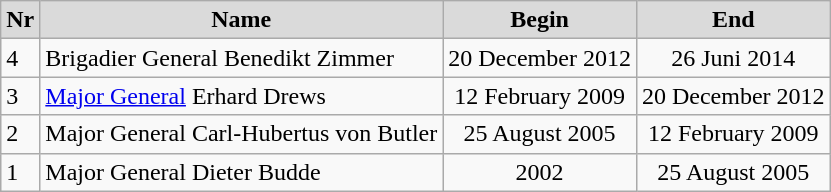<table class="wikitable">
<tr>
<th style="background:#dadada"><strong>Nr</strong></th>
<th style="background:#dadada"><strong>Name</strong></th>
<th style="background:#dadada"><strong>Begin</strong></th>
<th style="background:#dadada"><strong>End</strong></th>
</tr>
<tr>
<td>4</td>
<td>Brigadier General Benedikt Zimmer</td>
<td align="center">20 December 2012</td>
<td align="center">26 Juni 2014</td>
</tr>
<tr>
<td>3</td>
<td><a href='#'>Major General</a> Erhard Drews</td>
<td align="center">12 February 2009</td>
<td align="center">20 December 2012</td>
</tr>
<tr>
<td>2</td>
<td>Major General Carl-Hubertus von Butler</td>
<td align="center">25 August 2005</td>
<td align="center">12 February 2009</td>
</tr>
<tr>
<td>1</td>
<td>Major General Dieter Budde</td>
<td align="center">2002</td>
<td align="center">25 August 2005</td>
</tr>
</table>
